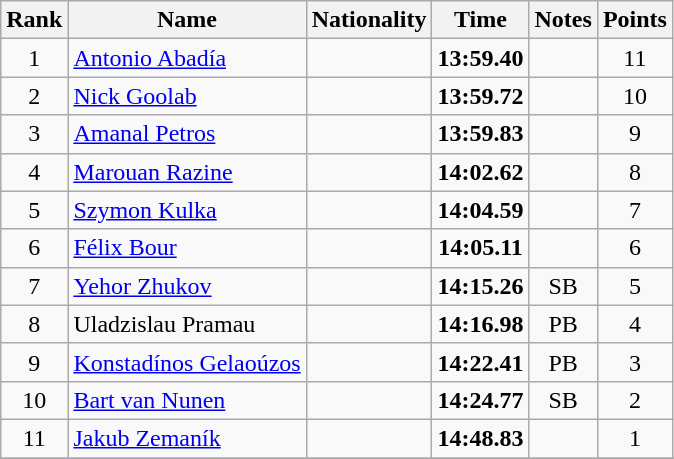<table class="wikitable sortable" style="text-align:center">
<tr>
<th>Rank</th>
<th>Name</th>
<th>Nationality</th>
<th>Time</th>
<th>Notes</th>
<th>Points</th>
</tr>
<tr>
<td>1</td>
<td align=left><a href='#'>Antonio Abadía</a></td>
<td align=left></td>
<td><strong>13:59.40</strong></td>
<td></td>
<td>11</td>
</tr>
<tr>
<td>2</td>
<td align=left><a href='#'>Nick Goolab</a></td>
<td align=left></td>
<td><strong>13:59.72</strong></td>
<td></td>
<td>10</td>
</tr>
<tr>
<td>3</td>
<td align=left><a href='#'>Amanal Petros</a></td>
<td align=left></td>
<td><strong>13:59.83</strong></td>
<td></td>
<td>9</td>
</tr>
<tr>
<td>4</td>
<td align=left><a href='#'>Marouan Razine</a></td>
<td align=left></td>
<td><strong>14:02.62</strong></td>
<td></td>
<td>8</td>
</tr>
<tr>
<td>5</td>
<td align=left><a href='#'>Szymon Kulka</a></td>
<td align=left></td>
<td><strong>14:04.59</strong></td>
<td></td>
<td>7</td>
</tr>
<tr>
<td>6</td>
<td align=left><a href='#'>Félix Bour</a></td>
<td align=left></td>
<td><strong>14:05.11</strong></td>
<td></td>
<td>6</td>
</tr>
<tr>
<td>7</td>
<td align=left><a href='#'>Yehor Zhukov</a></td>
<td align=left></td>
<td><strong>14:15.26</strong></td>
<td>SB</td>
<td>5</td>
</tr>
<tr>
<td>8</td>
<td align=left>Uladzislau Pramau</td>
<td align=left></td>
<td><strong>14:16.98</strong></td>
<td>PB</td>
<td>4</td>
</tr>
<tr>
<td>9</td>
<td align=left><a href='#'>Konstadínos Gelaoúzos</a></td>
<td align=left></td>
<td><strong>14:22.41</strong></td>
<td>PB</td>
<td>3</td>
</tr>
<tr>
<td>10</td>
<td align=left><a href='#'>Bart van Nunen</a></td>
<td align=left></td>
<td><strong>14:24.77</strong></td>
<td>SB</td>
<td>2</td>
</tr>
<tr>
<td>11</td>
<td align=left><a href='#'>Jakub Zemaník</a></td>
<td align=left></td>
<td><strong>14:48.83</strong></td>
<td></td>
<td>1</td>
</tr>
<tr>
</tr>
</table>
